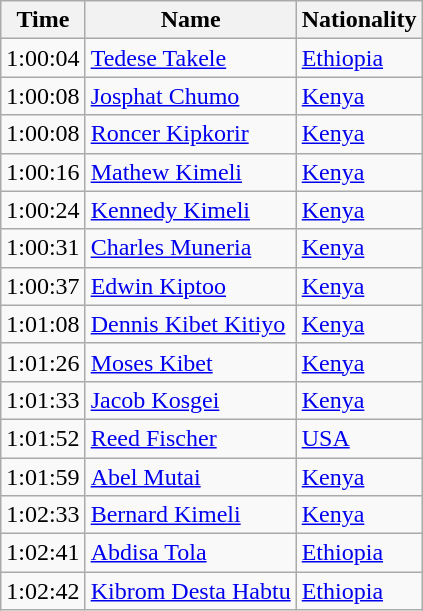<table class="wikitable mw-collapsible mw-collapsed">
<tr>
<th>Time</th>
<th>Name</th>
<th>Nationality</th>
</tr>
<tr>
<td>1:00:04</td>
<td><a href='#'>Tedese Takele</a></td>
<td><a href='#'>Ethiopia</a></td>
</tr>
<tr>
<td>1:00:08</td>
<td><a href='#'>Josphat Chumo</a></td>
<td><a href='#'>Kenya</a></td>
</tr>
<tr>
<td>1:00:08</td>
<td><a href='#'>Roncer Kipkorir</a></td>
<td><a href='#'>Kenya</a></td>
</tr>
<tr>
<td>1:00:16</td>
<td><a href='#'>Mathew Kimeli</a></td>
<td><a href='#'>Kenya</a></td>
</tr>
<tr>
<td>1:00:24</td>
<td><a href='#'>Kennedy Kimeli</a></td>
<td><a href='#'>Kenya</a></td>
</tr>
<tr>
<td>1:00:31</td>
<td><a href='#'>Charles Muneria</a></td>
<td><a href='#'>Kenya</a></td>
</tr>
<tr>
<td>1:00:37</td>
<td><a href='#'>Edwin Kiptoo</a></td>
<td><a href='#'>Kenya</a></td>
</tr>
<tr>
<td>1:01:08</td>
<td><a href='#'>Dennis Kibet Kitiyo</a></td>
<td><a href='#'>Kenya</a></td>
</tr>
<tr>
<td>1:01:26</td>
<td><a href='#'>Moses Kibet</a></td>
<td><a href='#'>Kenya</a></td>
</tr>
<tr>
<td>1:01:33</td>
<td><a href='#'>Jacob Kosgei</a></td>
<td><a href='#'>Kenya</a></td>
</tr>
<tr>
<td>1:01:52</td>
<td><a href='#'>Reed Fischer</a></td>
<td><a href='#'>USA</a></td>
</tr>
<tr>
<td>1:01:59</td>
<td><a href='#'>Abel Mutai</a></td>
<td><a href='#'>Kenya</a></td>
</tr>
<tr>
<td>1:02:33</td>
<td><a href='#'>Bernard Kimeli</a></td>
<td><a href='#'>Kenya</a></td>
</tr>
<tr>
<td>1:02:41</td>
<td><a href='#'>Abdisa Tola</a></td>
<td><a href='#'>Ethiopia</a></td>
</tr>
<tr>
<td>1:02:42</td>
<td><a href='#'>Kibrom Desta Habtu</a></td>
<td><a href='#'>Ethiopia</a></td>
</tr>
</table>
